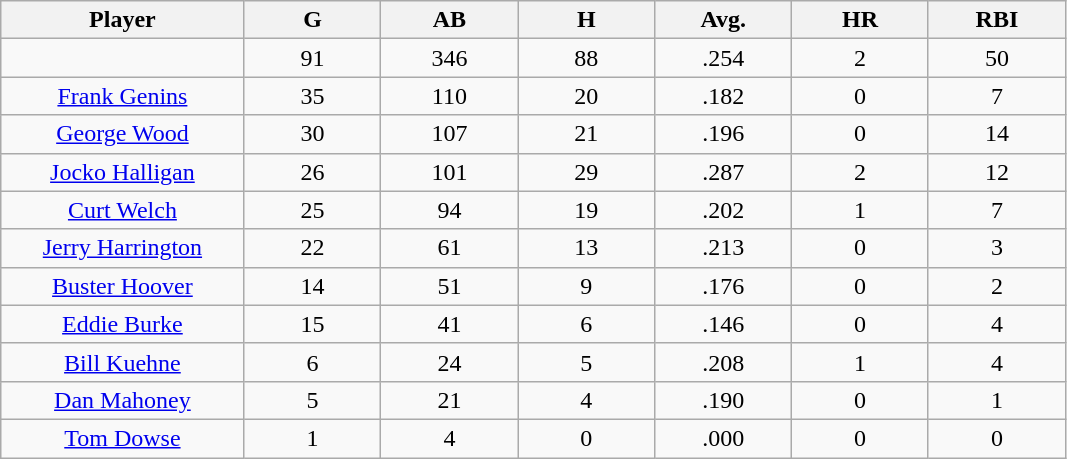<table class="wikitable sortable">
<tr>
<th bgcolor="#DDDDFF" width="16%">Player</th>
<th bgcolor="#DDDDFF" width="9%">G</th>
<th bgcolor="#DDDDFF" width="9%">AB</th>
<th bgcolor="#DDDDFF" width="9%">H</th>
<th bgcolor="#DDDDFF" width="9%">Avg.</th>
<th bgcolor="#DDDDFF" width="9%">HR</th>
<th bgcolor="#DDDDFF" width="9%">RBI</th>
</tr>
<tr align="center">
<td></td>
<td>91</td>
<td>346</td>
<td>88</td>
<td>.254</td>
<td>2</td>
<td>50</td>
</tr>
<tr align="center">
<td><a href='#'>Frank Genins</a></td>
<td>35</td>
<td>110</td>
<td>20</td>
<td>.182</td>
<td>0</td>
<td>7</td>
</tr>
<tr align=center>
<td><a href='#'>George Wood</a></td>
<td>30</td>
<td>107</td>
<td>21</td>
<td>.196</td>
<td>0</td>
<td>14</td>
</tr>
<tr align=center>
<td><a href='#'>Jocko Halligan</a></td>
<td>26</td>
<td>101</td>
<td>29</td>
<td>.287</td>
<td>2</td>
<td>12</td>
</tr>
<tr align=center>
<td><a href='#'>Curt Welch</a></td>
<td>25</td>
<td>94</td>
<td>19</td>
<td>.202</td>
<td>1</td>
<td>7</td>
</tr>
<tr align=center>
<td><a href='#'>Jerry Harrington</a></td>
<td>22</td>
<td>61</td>
<td>13</td>
<td>.213</td>
<td>0</td>
<td>3</td>
</tr>
<tr align=center>
<td><a href='#'>Buster Hoover</a></td>
<td>14</td>
<td>51</td>
<td>9</td>
<td>.176</td>
<td>0</td>
<td>2</td>
</tr>
<tr align=center>
<td><a href='#'>Eddie Burke</a></td>
<td>15</td>
<td>41</td>
<td>6</td>
<td>.146</td>
<td>0</td>
<td>4</td>
</tr>
<tr align=center>
<td><a href='#'>Bill Kuehne</a></td>
<td>6</td>
<td>24</td>
<td>5</td>
<td>.208</td>
<td>1</td>
<td>4</td>
</tr>
<tr align=center>
<td><a href='#'>Dan Mahoney</a></td>
<td>5</td>
<td>21</td>
<td>4</td>
<td>.190</td>
<td>0</td>
<td>1</td>
</tr>
<tr align=center>
<td><a href='#'>Tom Dowse</a></td>
<td>1</td>
<td>4</td>
<td>0</td>
<td>.000</td>
<td>0</td>
<td>0</td>
</tr>
</table>
